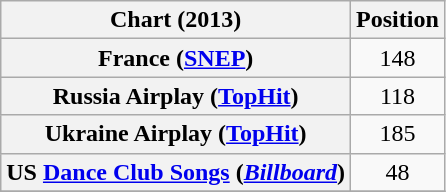<table class="wikitable plainrowheaders sortable" style="text-align:center;">
<tr>
<th>Chart (2013)</th>
<th>Position</th>
</tr>
<tr>
<th scope="row">France (<a href='#'>SNEP</a>)</th>
<td align="center">148</td>
</tr>
<tr>
<th scope="row">Russia Airplay (<a href='#'>TopHit</a>)</th>
<td style="text-align:center;">118</td>
</tr>
<tr>
<th scope="row">Ukraine Airplay (<a href='#'>TopHit</a>)</th>
<td style="text-align:center;">185</td>
</tr>
<tr>
<th scope="row">US <a href='#'>Dance Club Songs</a> (<em><a href='#'>Billboard</a></em>)</th>
<td align="center">48</td>
</tr>
<tr>
</tr>
</table>
